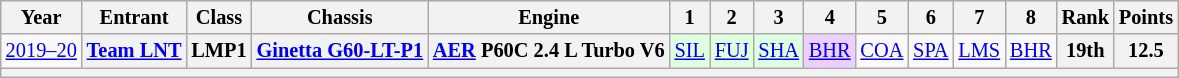<table class="wikitable" style="text-align:center; font-size:85%">
<tr>
<th>Year</th>
<th>Entrant</th>
<th>Class</th>
<th>Chassis</th>
<th>Engine</th>
<th>1</th>
<th>2</th>
<th>3</th>
<th>4</th>
<th>5</th>
<th>6</th>
<th>7</th>
<th>8</th>
<th>Rank</th>
<th>Points</th>
</tr>
<tr>
<td nowrap><a href='#'>2019–20</a></td>
<th nowrap><a href='#'>Team LNT</a></th>
<th>LMP1</th>
<th nowrap><a href='#'>Ginetta G60-LT-P1</a></th>
<th nowrap><a href='#'>AER</a> P60C 2.4 L Turbo V6</th>
<td style="background:#DFFFDF;"><a href='#'>SIL</a><br></td>
<td style="background:#DFFFDF;"><a href='#'>FUJ</a><br></td>
<td style="background:#DFFFDF;"><a href='#'>SHA</a><br></td>
<td style="background:#EFCFFF;"><a href='#'>BHR</a><br></td>
<td><a href='#'>COA</a></td>
<td><a href='#'>SPA</a></td>
<td><a href='#'>LMS</a></td>
<td><a href='#'>BHR</a></td>
<th>19th</th>
<th>12.5</th>
</tr>
<tr>
<th colspan="15"></th>
</tr>
</table>
